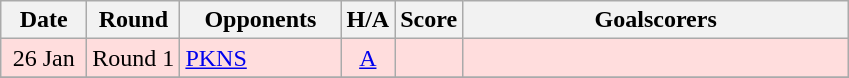<table class="wikitable" style="text-align:center">
<tr>
<th width="50" style="text-align:center">Date</th>
<th align="center">Round</th>
<th align='left' width="100">Opponents</th>
<th>H/A</th>
<th>Score</th>
<th align="left" width="250">Goalscorers</th>
</tr>
<tr bgcolor="#ffdddd">
<td>26 Jan</td>
<td>Round 1</td>
<td align='left'><a href='#'>PKNS</a></td>
<td><a href='#'>A</a></td>
<td></td>
<td></td>
</tr>
<tr>
</tr>
</table>
